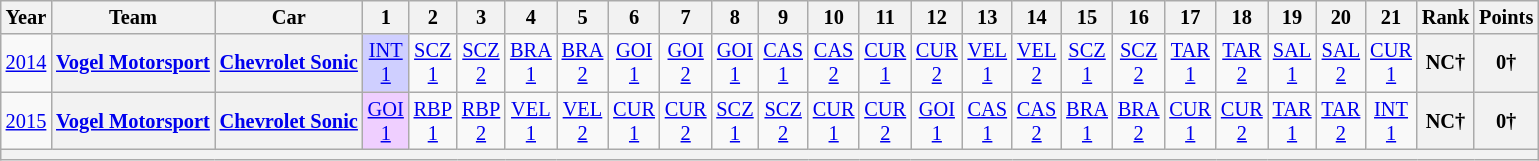<table class="wikitable" style="text-align:center; font-size:85%">
<tr>
<th>Year</th>
<th>Team</th>
<th>Car</th>
<th>1</th>
<th>2</th>
<th>3</th>
<th>4</th>
<th>5</th>
<th>6</th>
<th>7</th>
<th>8</th>
<th>9</th>
<th>10</th>
<th>11</th>
<th>12</th>
<th>13</th>
<th>14</th>
<th>15</th>
<th>16</th>
<th>17</th>
<th>18</th>
<th>19</th>
<th>20</th>
<th>21</th>
<th>Rank</th>
<th>Points</th>
</tr>
<tr>
<td><a href='#'>2014</a></td>
<th nowrap><a href='#'>Vogel Motorsport</a></th>
<th nowrap><a href='#'>Chevrolet Sonic</a></th>
<td style="background:#CFCFFF;"><a href='#'>INT<br>1</a><br></td>
<td><a href='#'>SCZ<br>1</a></td>
<td><a href='#'>SCZ<br>2</a></td>
<td><a href='#'>BRA<br>1</a></td>
<td><a href='#'>BRA<br>2</a></td>
<td><a href='#'>GOI<br>1</a></td>
<td><a href='#'>GOI<br>2</a></td>
<td><a href='#'>GOI<br>1</a></td>
<td><a href='#'>CAS<br>1</a></td>
<td><a href='#'>CAS<br>2</a></td>
<td><a href='#'>CUR<br>1</a></td>
<td><a href='#'>CUR<br>2</a></td>
<td><a href='#'>VEL<br>1</a></td>
<td><a href='#'>VEL<br>2</a></td>
<td><a href='#'>SCZ<br>1</a></td>
<td><a href='#'>SCZ<br>2</a></td>
<td><a href='#'>TAR<br>1</a></td>
<td><a href='#'>TAR<br>2</a></td>
<td><a href='#'>SAL<br>1</a></td>
<td><a href='#'>SAL<br>2</a></td>
<td><a href='#'>CUR<br>1</a></td>
<th>NC†</th>
<th>0†</th>
</tr>
<tr>
<td><a href='#'>2015</a></td>
<th><a href='#'>Vogel Motorsport</a></th>
<th><a href='#'>Chevrolet Sonic</a></th>
<td style="background:#EFCFFF;"><a href='#'>GOI<br>1</a><br></td>
<td><a href='#'>RBP<br>1</a></td>
<td><a href='#'>RBP<br>2</a></td>
<td><a href='#'>VEL<br>1</a></td>
<td><a href='#'>VEL<br>2</a></td>
<td><a href='#'>CUR<br>1</a></td>
<td><a href='#'>CUR<br>2</a></td>
<td><a href='#'>SCZ<br>1</a></td>
<td><a href='#'>SCZ<br>2</a></td>
<td><a href='#'>CUR<br>1</a></td>
<td><a href='#'>CUR<br>2</a></td>
<td><a href='#'>GOI<br>1</a></td>
<td><a href='#'>CAS<br>1</a></td>
<td><a href='#'>CAS<br>2</a></td>
<td><a href='#'>BRA<br>1</a></td>
<td><a href='#'>BRA<br>2</a></td>
<td><a href='#'>CUR<br>1</a></td>
<td><a href='#'>CUR<br>2</a></td>
<td><a href='#'>TAR<br>1</a></td>
<td><a href='#'>TAR<br>2</a></td>
<td><a href='#'>INT<br>1</a></td>
<th>NC†</th>
<th>0†</th>
</tr>
<tr>
<th colspan="26"></th>
</tr>
</table>
